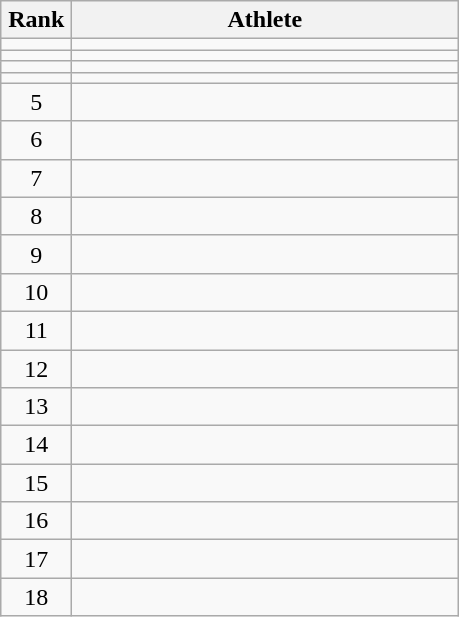<table class="wikitable" style="text-align: center;">
<tr>
<th width=40>Rank</th>
<th width=250>Athlete</th>
</tr>
<tr>
<td></td>
<td align=left></td>
</tr>
<tr>
<td></td>
<td align=left></td>
</tr>
<tr>
<td></td>
<td align=left></td>
</tr>
<tr>
<td></td>
<td align=left></td>
</tr>
<tr>
<td>5</td>
<td align=left></td>
</tr>
<tr>
<td>6</td>
<td align=left></td>
</tr>
<tr>
<td>7</td>
<td align=left></td>
</tr>
<tr>
<td>8</td>
<td align=left></td>
</tr>
<tr>
<td>9</td>
<td align=left></td>
</tr>
<tr>
<td>10</td>
<td align=left></td>
</tr>
<tr>
<td>11</td>
<td align=left></td>
</tr>
<tr>
<td>12</td>
<td align=left></td>
</tr>
<tr>
<td>13</td>
<td align=left></td>
</tr>
<tr>
<td>14</td>
<td align=left></td>
</tr>
<tr>
<td>15</td>
<td align=left></td>
</tr>
<tr>
<td>16</td>
<td align=left></td>
</tr>
<tr>
<td>17</td>
<td align=left></td>
</tr>
<tr>
<td>18</td>
<td align=left></td>
</tr>
</table>
